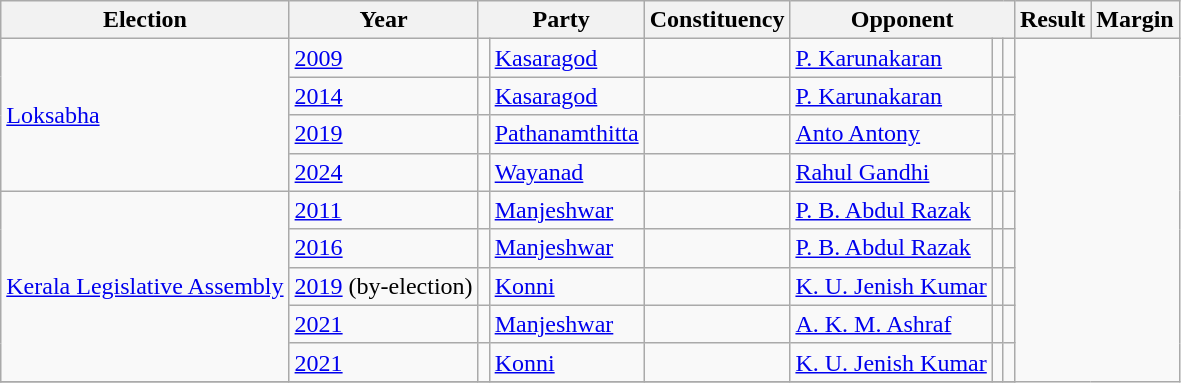<table class="sortable wikitable">
<tr>
<th>Election</th>
<th>Year</th>
<th colspan = "2">Party</th>
<th>Constituency</th>
<th colspan = "3">Opponent</th>
<th>Result</th>
<th>Margin</th>
</tr>
<tr>
<td rowspan = "4"><a href='#'>Loksabha</a></td>
<td><a href='#'>2009</a></td>
<td></td>
<td><a href='#'>Kasaragod</a></td>
<td></td>
<td><a href='#'>P. Karunakaran</a></td>
<td></td>
<td></td>
</tr>
<tr>
<td><a href='#'>2014</a></td>
<td></td>
<td><a href='#'>Kasaragod</a></td>
<td></td>
<td><a href='#'>P. Karunakaran</a></td>
<td></td>
<td></td>
</tr>
<tr>
<td><a href='#'>2019</a></td>
<td></td>
<td><a href='#'>Pathanamthitta</a></td>
<td></td>
<td><a href='#'>Anto Antony</a></td>
<td></td>
<td></td>
</tr>
<tr>
<td><a href='#'>2024</a></td>
<td></td>
<td><a href='#'>Wayanad</a></td>
<td></td>
<td><a href='#'>Rahul Gandhi</a></td>
<td></td>
<td></td>
</tr>
<tr>
<td rowspan = "5"><a href='#'>Kerala Legislative Assembly</a></td>
<td><a href='#'>2011</a></td>
<td></td>
<td><a href='#'>Manjeshwar</a></td>
<td></td>
<td><a href='#'>P. B. Abdul Razak</a></td>
<td></td>
<td></td>
</tr>
<tr>
<td><a href='#'>2016</a></td>
<td></td>
<td><a href='#'>Manjeshwar</a></td>
<td></td>
<td><a href='#'>P. B. Abdul Razak</a></td>
<td></td>
<td> </td>
</tr>
<tr>
<td><a href='#'>2019</a> (by-election)</td>
<td></td>
<td><a href='#'>Konni</a></td>
<td></td>
<td><a href='#'>K. U. Jenish Kumar</a></td>
<td></td>
<td></td>
</tr>
<tr>
<td><a href='#'>2021</a></td>
<td></td>
<td><a href='#'>Manjeshwar</a></td>
<td></td>
<td><a href='#'>A. K. M. Ashraf</a></td>
<td></td>
<td></td>
</tr>
<tr>
<td><a href='#'>2021</a></td>
<td></td>
<td><a href='#'>Konni</a></td>
<td></td>
<td><a href='#'>K. U. Jenish Kumar</a></td>
<td></td>
<td></td>
</tr>
<tr>
</tr>
</table>
